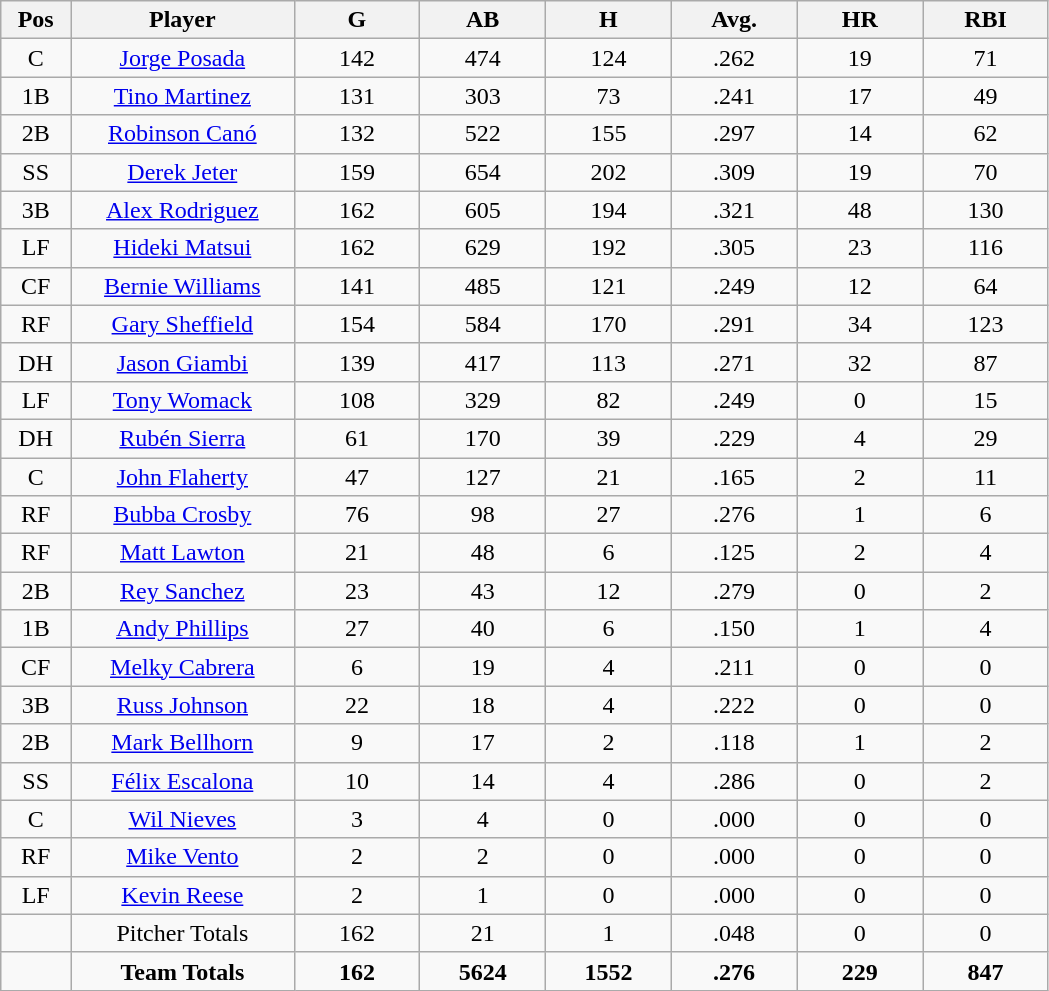<table class="wikitable sortable">
<tr>
<th bgcolor="#DDDDFF" width="5%">Pos</th>
<th bgcolor="#DDDDFF" width="16%">Player</th>
<th bgcolor="#DDDDFF" width="9%">G</th>
<th bgcolor="#DDDDFF" width="9%">AB</th>
<th bgcolor="#DDDDFF" width="9%">H</th>
<th bgcolor="#DDDDFF" width="9%">Avg.</th>
<th bgcolor="#DDDDFF" width="9%">HR</th>
<th bgcolor="#DDDDFF" width="9%">RBI</th>
</tr>
<tr align="center">
<td>C</td>
<td><a href='#'>Jorge Posada</a></td>
<td>142</td>
<td>474</td>
<td>124</td>
<td>.262</td>
<td>19</td>
<td>71</td>
</tr>
<tr align=center>
<td>1B</td>
<td><a href='#'>Tino Martinez</a></td>
<td>131</td>
<td>303</td>
<td>73</td>
<td>.241</td>
<td>17</td>
<td>49</td>
</tr>
<tr align=center>
<td>2B</td>
<td><a href='#'>Robinson Canó</a></td>
<td>132</td>
<td>522</td>
<td>155</td>
<td>.297</td>
<td>14</td>
<td>62</td>
</tr>
<tr align=center>
<td>SS</td>
<td><a href='#'>Derek Jeter</a></td>
<td>159</td>
<td>654</td>
<td>202</td>
<td>.309</td>
<td>19</td>
<td>70</td>
</tr>
<tr align=center>
<td>3B</td>
<td><a href='#'>Alex Rodriguez</a></td>
<td>162</td>
<td>605</td>
<td>194</td>
<td>.321</td>
<td>48</td>
<td>130</td>
</tr>
<tr align=center>
<td>LF</td>
<td><a href='#'>Hideki Matsui</a></td>
<td>162</td>
<td>629</td>
<td>192</td>
<td>.305</td>
<td>23</td>
<td>116</td>
</tr>
<tr align="center">
<td>CF</td>
<td><a href='#'>Bernie Williams</a></td>
<td>141</td>
<td>485</td>
<td>121</td>
<td>.249</td>
<td>12</td>
<td>64</td>
</tr>
<tr align="center"">
<td>RF</td>
<td><a href='#'>Gary Sheffield</a></td>
<td>154</td>
<td>584</td>
<td>170</td>
<td>.291</td>
<td>34</td>
<td>123</td>
</tr>
<tr align="center">
<td>DH</td>
<td><a href='#'>Jason Giambi</a></td>
<td>139</td>
<td>417</td>
<td>113</td>
<td>.271</td>
<td>32</td>
<td>87</td>
</tr>
<tr align="center">
<td>LF</td>
<td><a href='#'>Tony Womack</a></td>
<td>108</td>
<td>329</td>
<td>82</td>
<td>.249</td>
<td>0</td>
<td>15</td>
</tr>
<tr align="center">
<td>DH</td>
<td><a href='#'>Rubén Sierra</a></td>
<td>61</td>
<td>170</td>
<td>39</td>
<td>.229</td>
<td>4</td>
<td>29</td>
</tr>
<tr align="center">
<td>C</td>
<td><a href='#'>John Flaherty</a></td>
<td>47</td>
<td>127</td>
<td>21</td>
<td>.165</td>
<td>2</td>
<td>11</td>
</tr>
<tr align="center">
<td>RF</td>
<td><a href='#'>Bubba Crosby</a></td>
<td>76</td>
<td>98</td>
<td>27</td>
<td>.276</td>
<td>1</td>
<td>6</td>
</tr>
<tr align=center>
<td>RF</td>
<td><a href='#'>Matt Lawton</a></td>
<td>21</td>
<td>48</td>
<td>6</td>
<td>.125</td>
<td>2</td>
<td>4</td>
</tr>
<tr align=center>
<td>2B</td>
<td><a href='#'>Rey Sanchez</a></td>
<td>23</td>
<td>43</td>
<td>12</td>
<td>.279</td>
<td>0</td>
<td>2</td>
</tr>
<tr align=center>
<td>1B</td>
<td><a href='#'>Andy Phillips</a></td>
<td>27</td>
<td>40</td>
<td>6</td>
<td>.150</td>
<td>1</td>
<td>4</td>
</tr>
<tr align="center">
<td>CF</td>
<td><a href='#'>Melky Cabrera</a></td>
<td>6</td>
<td>19</td>
<td>4</td>
<td>.211</td>
<td>0</td>
<td>0</td>
</tr>
<tr align="center">
<td>3B</td>
<td><a href='#'>Russ Johnson</a></td>
<td>22</td>
<td>18</td>
<td>4</td>
<td>.222</td>
<td>0</td>
<td>0</td>
</tr>
<tr align="center">
<td>2B</td>
<td><a href='#'>Mark Bellhorn</a></td>
<td>9</td>
<td>17</td>
<td>2</td>
<td>.118</td>
<td>1</td>
<td>2</td>
</tr>
<tr align="center">
<td>SS</td>
<td><a href='#'>Félix Escalona</a></td>
<td>10</td>
<td>14</td>
<td>4</td>
<td>.286</td>
<td>0</td>
<td>2</td>
</tr>
<tr align="center">
<td>C</td>
<td><a href='#'>Wil Nieves</a></td>
<td>3</td>
<td>4</td>
<td>0</td>
<td>.000</td>
<td>0</td>
<td>0</td>
</tr>
<tr align="center">
<td>RF</td>
<td><a href='#'>Mike Vento</a></td>
<td>2</td>
<td>2</td>
<td>0</td>
<td>.000</td>
<td>0</td>
<td>0</td>
</tr>
<tr align=center>
<td>LF</td>
<td><a href='#'>Kevin Reese</a></td>
<td>2</td>
<td>1</td>
<td>0</td>
<td>.000</td>
<td>0</td>
<td>0</td>
</tr>
<tr align="center">
<td></td>
<td>Pitcher Totals</td>
<td>162</td>
<td>21</td>
<td>1</td>
<td>.048</td>
<td>0</td>
<td>0</td>
</tr>
<tr align="center">
<td></td>
<td><strong>Team Totals</strong></td>
<td><strong>162</strong></td>
<td><strong>5624</strong></td>
<td><strong>1552</strong></td>
<td><strong>.276</strong></td>
<td><strong>229</strong></td>
<td><strong>847</strong></td>
</tr>
</table>
